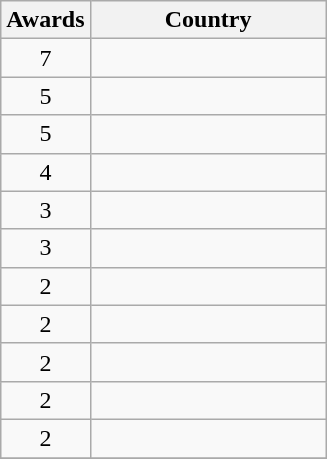<table class="wikitable" style="text-align:center;">
<tr>
<th scope="col" width="50">Awards</th>
<th scope="col" width="150">Country</th>
</tr>
<tr>
<td>7</td>
<td></td>
</tr>
<tr>
<td>5</td>
<td></td>
</tr>
<tr>
<td>5</td>
<td></td>
</tr>
<tr>
<td>4</td>
<td></td>
</tr>
<tr>
<td>3</td>
<td></td>
</tr>
<tr>
<td>3</td>
<td></td>
</tr>
<tr>
<td>2</td>
<td></td>
</tr>
<tr>
<td>2</td>
<td></td>
</tr>
<tr>
<td>2</td>
<td></td>
</tr>
<tr>
<td>2</td>
<td></td>
</tr>
<tr>
<td>2</td>
<td></td>
</tr>
<tr>
</tr>
</table>
